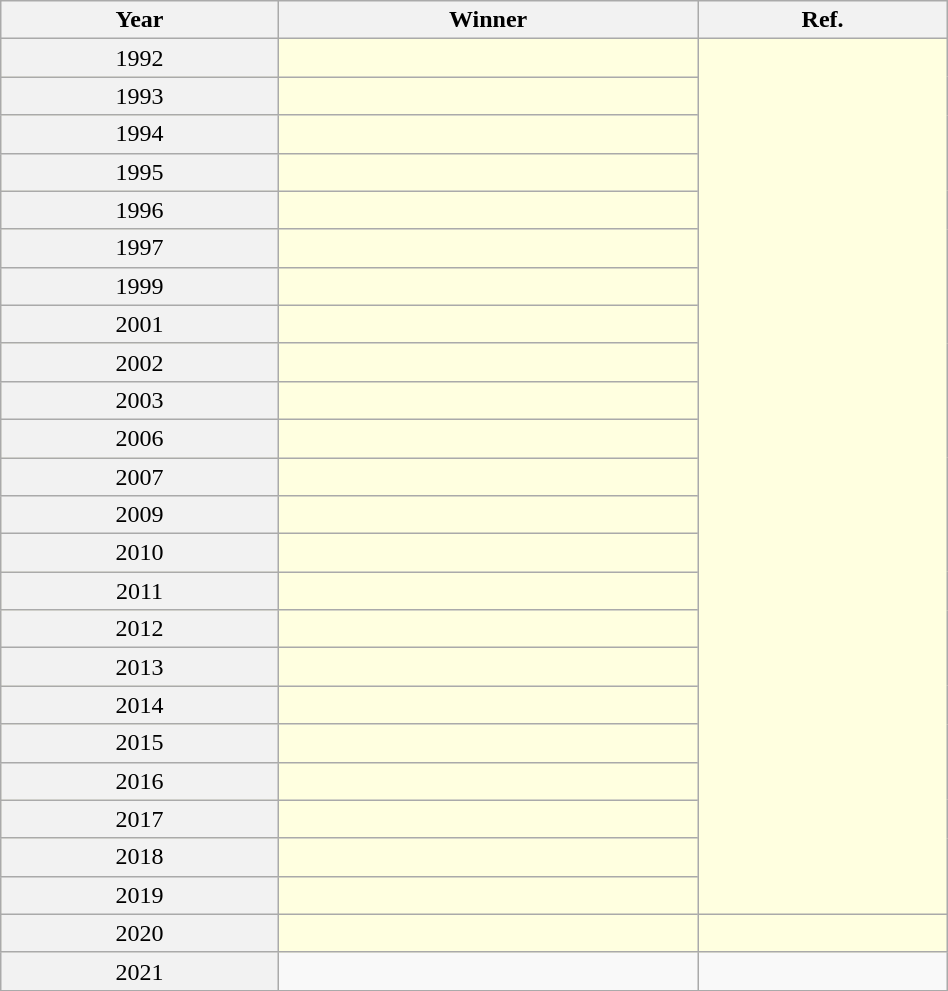<table class="sortable wikitable" width="50%" cellpadding="3" style="margin: 1em auto 1em auto">
<tr>
<th scope="col">Year</th>
<th scope="col">Winner</th>
<th class="unsortable">Ref.</th>
</tr>
<tr style="background:lightyellow;">
<th scope="row" align="center" style="font-weight:normal;">1992</th>
<td></td>
<td rowspan="23" align="center"></td>
</tr>
<tr style="background:lightyellow;">
<th scope="row" align="center" style="font-weight:normal;">1993</th>
<td></td>
</tr>
<tr style="background:lightyellow;">
<th scope="row" align="center" style="font-weight:normal;">1994</th>
<td></td>
</tr>
<tr style="background:lightyellow;">
<th scope="row" align="center" style="font-weight:normal;">1995</th>
<td></td>
</tr>
<tr style="background:lightyellow;">
<th scope="row" align="center" style="font-weight:normal;">1996</th>
<td></td>
</tr>
<tr style="background:lightyellow;">
<th scope="row" align="center" style="font-weight:normal;">1997</th>
<td></td>
</tr>
<tr style="background:lightyellow;">
<th scope="row" align="center" style="font-weight:normal;">1999</th>
<td></td>
</tr>
<tr style="background:lightyellow;">
<th scope="row" align="center" style="font-weight:normal;">2001</th>
<td></td>
</tr>
<tr style="background:lightyellow;">
<th scope="row" align="center" style="font-weight:normal;">2002</th>
<td></td>
</tr>
<tr style="background:lightyellow;">
<th scope="row" align="center" style="font-weight:normal;">2003</th>
<td></td>
</tr>
<tr style="background:lightyellow;">
<th scope="row" align="center" style="font-weight:normal;">2006</th>
<td></td>
</tr>
<tr style="background:lightyellow;">
<th scope="row" align="center" style="font-weight:normal;">2007</th>
<td></td>
</tr>
<tr style="background:lightyellow;">
<th scope="row" align="center" style="font-weight:normal;">2009</th>
<td></td>
</tr>
<tr style="background:lightyellow;">
<th scope="row" align="center" style="font-weight:normal;">2010</th>
<td></td>
</tr>
<tr style="background:lightyellow;">
<th scope="row" align="center" style="font-weight:normal;">2011</th>
<td></td>
</tr>
<tr style="background:lightyellow;">
<th scope="row" align="center" style="font-weight:normal;">2012</th>
<td></td>
</tr>
<tr style="background:lightyellow;">
<th scope="row" align="center" style="font-weight:normal;">2013</th>
<td></td>
</tr>
<tr style="background:lightyellow;">
<th scope="row" align="center" style="font-weight:normal;">2014</th>
<td></td>
</tr>
<tr style="background:lightyellow;">
<th scope="row" align="center" style="font-weight:normal;">2015</th>
<td></td>
</tr>
<tr style="background:lightyellow;">
<th scope="row" align="center" style="font-weight:normal;">2016</th>
<td></td>
</tr>
<tr style="background:lightyellow;">
<th scope="row" align="center" style="font-weight:normal;">2017</th>
<td></td>
</tr>
<tr style="background:lightyellow;">
<th scope="row" align="center" style="font-weight:normal;">2018</th>
<td></td>
</tr>
<tr style="background:lightyellow;">
<th scope="row" align="center" style="font-weight:normal;">2019</th>
<td></td>
</tr>
<tr style="background:lightyellow;">
<th scope="row" align="center" style="font-weight:normal;">2020</th>
<td></td>
<td align="center"></td>
</tr>
<tr>
<th scope="row" align="center" style="font-weight:normal;">2021</th>
<td></td>
<td align="center"></td>
</tr>
</table>
